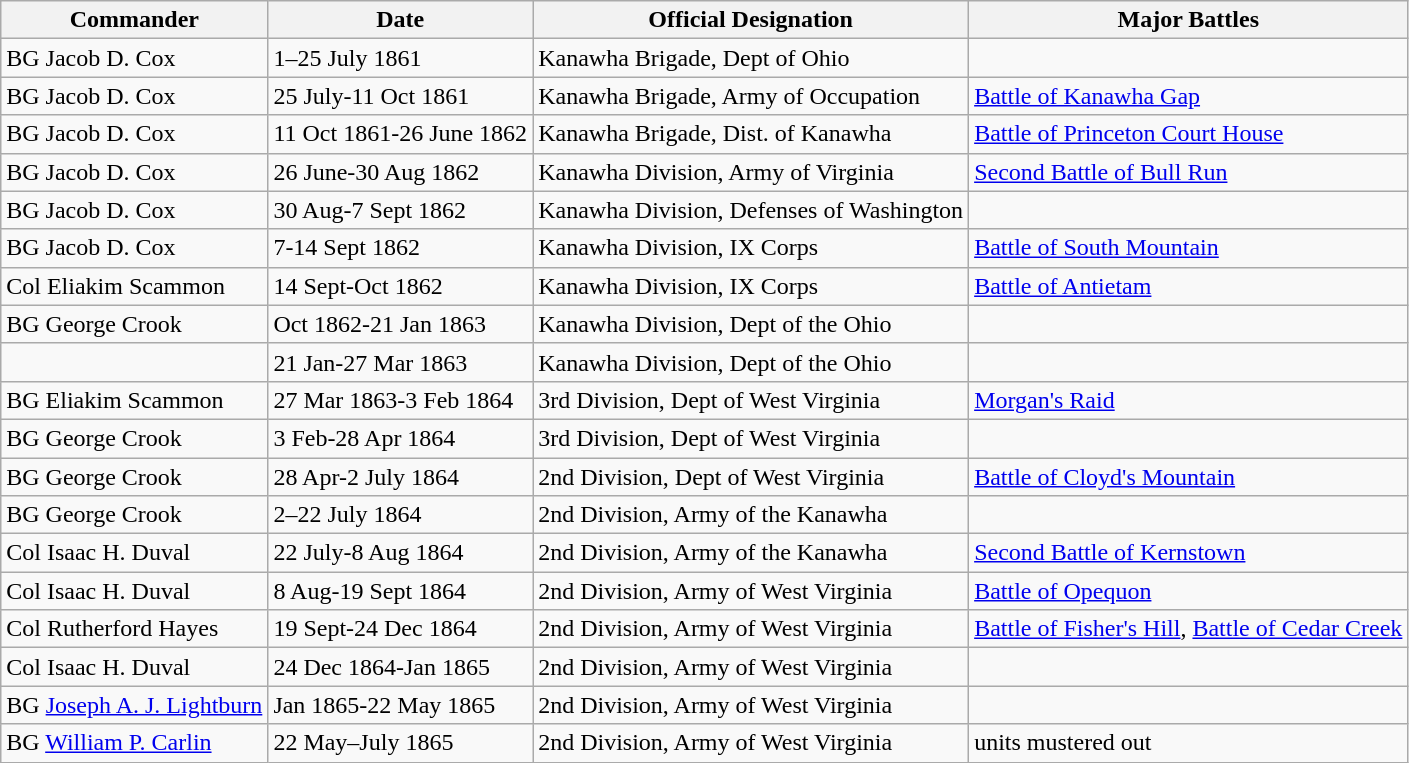<table class="wikitable">
<tr>
<th>Commander</th>
<th>Date</th>
<th>Official Designation</th>
<th>Major Battles</th>
</tr>
<tr>
<td>BG Jacob D. Cox</td>
<td>1–25 July 1861</td>
<td>Kanawha Brigade, Dept of Ohio</td>
<td></td>
</tr>
<tr>
<td>BG Jacob D. Cox</td>
<td>25 July-11 Oct 1861</td>
<td>Kanawha Brigade, Army of Occupation</td>
<td><a href='#'>Battle of Kanawha Gap</a></td>
</tr>
<tr>
<td>BG Jacob D. Cox</td>
<td>11 Oct 1861-26 June 1862</td>
<td>Kanawha Brigade, Dist. of Kanawha</td>
<td><a href='#'>Battle of Princeton Court House</a></td>
</tr>
<tr>
<td>BG Jacob D. Cox</td>
<td>26 June-30 Aug 1862</td>
<td>Kanawha Division, Army of Virginia</td>
<td><a href='#'>Second Battle of Bull Run</a></td>
</tr>
<tr>
<td>BG Jacob D. Cox</td>
<td>30 Aug-7 Sept 1862</td>
<td>Kanawha Division, Defenses of Washington</td>
<td></td>
</tr>
<tr>
<td>BG Jacob D. Cox</td>
<td>7-14 Sept 1862</td>
<td>Kanawha Division, IX Corps</td>
<td><a href='#'>Battle of South Mountain</a></td>
</tr>
<tr>
<td>Col Eliakim Scammon</td>
<td>14 Sept-Oct 1862</td>
<td>Kanawha Division, IX Corps</td>
<td><a href='#'>Battle of Antietam</a></td>
</tr>
<tr>
<td>BG George Crook</td>
<td>Oct 1862-21 Jan 1863</td>
<td>Kanawha Division, Dept of the Ohio</td>
<td></td>
</tr>
<tr>
<td></td>
<td>21 Jan-27 Mar 1863</td>
<td>Kanawha Division, Dept of the Ohio</td>
<td></td>
</tr>
<tr>
<td>BG Eliakim Scammon</td>
<td>27 Mar 1863-3 Feb 1864</td>
<td>3rd Division, Dept of West Virginia</td>
<td><a href='#'>Morgan's Raid</a></td>
</tr>
<tr>
<td>BG George Crook</td>
<td>3 Feb-28 Apr 1864</td>
<td>3rd Division, Dept of West Virginia</td>
<td></td>
</tr>
<tr>
<td>BG George Crook</td>
<td>28 Apr-2 July 1864</td>
<td>2nd Division, Dept of West Virginia</td>
<td><a href='#'>Battle of Cloyd's Mountain</a></td>
</tr>
<tr>
<td>BG George Crook</td>
<td>2–22 July 1864</td>
<td>2nd Division, Army of the Kanawha</td>
<td></td>
</tr>
<tr>
<td>Col Isaac H. Duval</td>
<td>22 July-8 Aug 1864</td>
<td>2nd Division, Army of the Kanawha</td>
<td><a href='#'>Second Battle of Kernstown</a></td>
</tr>
<tr>
<td>Col Isaac H. Duval</td>
<td>8 Aug-19 Sept 1864</td>
<td>2nd Division, Army of West Virginia</td>
<td><a href='#'>Battle of Opequon</a></td>
</tr>
<tr>
<td>Col Rutherford Hayes</td>
<td>19 Sept-24 Dec 1864</td>
<td>2nd Division, Army of West Virginia</td>
<td><a href='#'>Battle of Fisher's Hill</a>, <a href='#'>Battle of Cedar Creek</a></td>
</tr>
<tr>
<td>Col Isaac H. Duval</td>
<td>24 Dec 1864-Jan 1865</td>
<td>2nd Division, Army of West Virginia</td>
<td></td>
</tr>
<tr>
<td>BG <a href='#'>Joseph A. J. Lightburn</a></td>
<td>Jan 1865-22 May 1865</td>
<td>2nd Division, Army of West Virginia</td>
<td></td>
</tr>
<tr>
<td>BG <a href='#'>William P. Carlin</a></td>
<td>22 May–July 1865</td>
<td>2nd Division, Army of West Virginia</td>
<td>units mustered out</td>
</tr>
</table>
